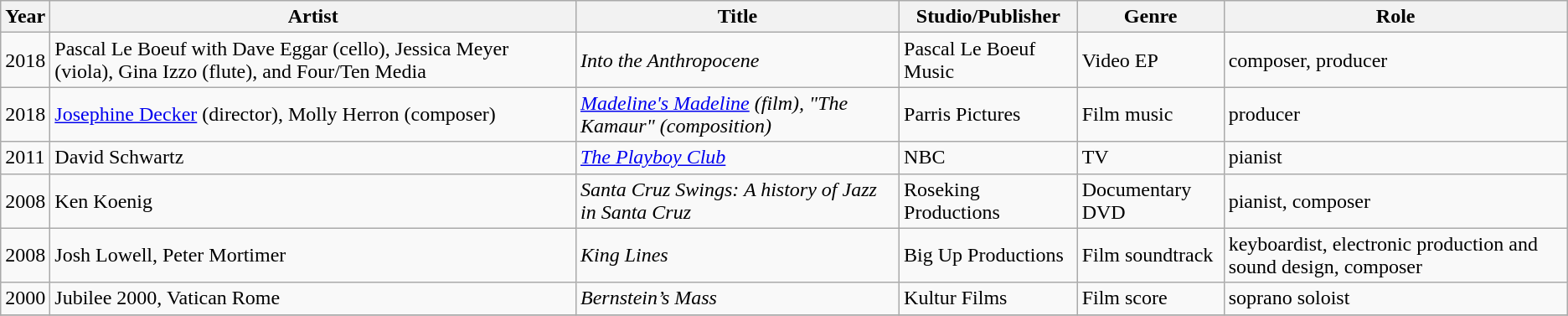<table class="wikitable">
<tr>
<th>Year</th>
<th>Artist</th>
<th>Title</th>
<th>Studio/Publisher</th>
<th>Genre</th>
<th>Role</th>
</tr>
<tr>
<td>2018</td>
<td>Pascal Le Boeuf with Dave Eggar (cello), Jessica Meyer (viola), Gina Izzo (flute), and Four/Ten Media</td>
<td><em>Into the Anthropocene</em></td>
<td>Pascal Le Boeuf Music</td>
<td>Video EP</td>
<td>composer, producer</td>
</tr>
<tr>
<td>2018</td>
<td><a href='#'>Josephine Decker</a> (director), Molly Herron (composer)</td>
<td><em><a href='#'>Madeline's Madeline</a> (film), "The Kamaur" (composition)</em></td>
<td>Parris Pictures</td>
<td>Film music</td>
<td>producer</td>
</tr>
<tr>
<td>2011</td>
<td>David Schwartz</td>
<td><em><a href='#'>The Playboy Club</a></em></td>
<td>NBC</td>
<td>TV</td>
<td>pianist</td>
</tr>
<tr>
<td>2008</td>
<td>Ken Koenig</td>
<td><em>Santa Cruz Swings: A history of Jazz in Santa Cruz</em></td>
<td>Roseking Productions</td>
<td>Documentary DVD</td>
<td>pianist, composer</td>
</tr>
<tr>
<td>2008</td>
<td>Josh Lowell, Peter Mortimer</td>
<td><em>King Lines</em></td>
<td>Big Up Productions</td>
<td>Film soundtrack</td>
<td>keyboardist, electronic production and sound design, composer</td>
</tr>
<tr>
<td>2000</td>
<td>Jubilee 2000, Vatican Rome</td>
<td><em>Bernstein’s Mass</em></td>
<td>Kultur Films</td>
<td>Film score</td>
<td>soprano soloist</td>
</tr>
<tr>
</tr>
</table>
